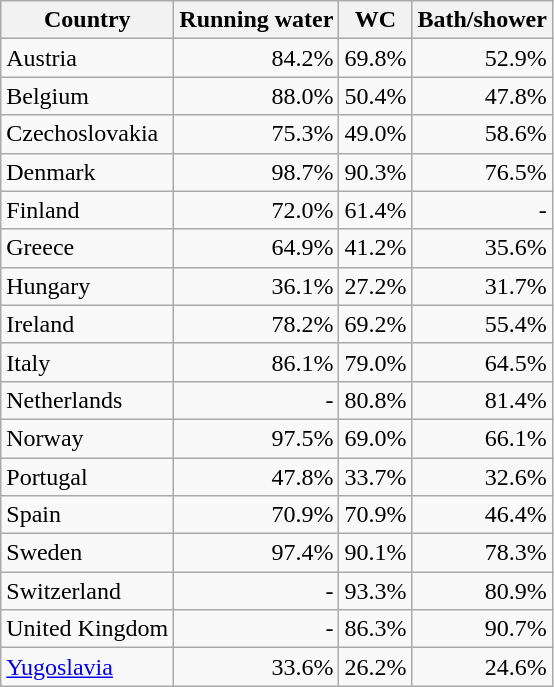<table class="wikitable sortable" style="text-align: right">
<tr>
<th>Country</th>
<th>Running water</th>
<th>WC</th>
<th>Bath/shower</th>
</tr>
<tr>
<td style="text-align:left;">Austria</td>
<td>84.2%</td>
<td>69.8%</td>
<td>52.9%</td>
</tr>
<tr>
<td style="text-align:left;">Belgium</td>
<td>88.0%</td>
<td>50.4%</td>
<td>47.8%</td>
</tr>
<tr>
<td style="text-align:left;">Czechoslovakia</td>
<td>75.3%</td>
<td>49.0%</td>
<td>58.6%</td>
</tr>
<tr>
<td style="text-align:left;">Denmark</td>
<td>98.7%</td>
<td>90.3%</td>
<td>76.5%</td>
</tr>
<tr>
<td style="text-align:left;">Finland</td>
<td>72.0%</td>
<td>61.4%</td>
<td>-</td>
</tr>
<tr>
<td style="text-align:left;">Greece</td>
<td>64.9%</td>
<td>41.2%</td>
<td>35.6%</td>
</tr>
<tr>
<td style="text-align:left;">Hungary</td>
<td>36.1%</td>
<td>27.2%</td>
<td>31.7%</td>
</tr>
<tr>
<td style="text-align:left;">Ireland</td>
<td>78.2%</td>
<td>69.2%</td>
<td>55.4%</td>
</tr>
<tr>
<td style="text-align:left;">Italy</td>
<td>86.1%</td>
<td>79.0%</td>
<td>64.5%</td>
</tr>
<tr>
<td style="text-align:left;">Netherlands</td>
<td>-</td>
<td>80.8%</td>
<td>81.4%</td>
</tr>
<tr>
<td style="text-align:left;">Norway</td>
<td>97.5%</td>
<td>69.0%</td>
<td>66.1%</td>
</tr>
<tr>
<td style="text-align:left;">Portugal</td>
<td>47.8%</td>
<td>33.7%</td>
<td>32.6%</td>
</tr>
<tr>
<td style="text-align:left;">Spain</td>
<td>70.9%</td>
<td>70.9%</td>
<td>46.4%</td>
</tr>
<tr>
<td style="text-align:left;">Sweden</td>
<td>97.4%</td>
<td>90.1%</td>
<td>78.3%</td>
</tr>
<tr>
<td style="text-align:left;">Switzerland</td>
<td>-</td>
<td>93.3%</td>
<td>80.9%</td>
</tr>
<tr>
<td style="text-align:left;">United Kingdom</td>
<td>-</td>
<td>86.3%</td>
<td>90.7%</td>
</tr>
<tr>
<td style="text-align:left;"><a href='#'>Yugoslavia</a></td>
<td>33.6%</td>
<td>26.2%</td>
<td>24.6%</td>
</tr>
</table>
